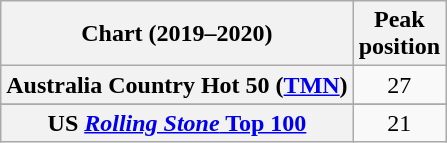<table class="wikitable sortable plainrowheaders" style="text-align:center">
<tr>
<th scope="col">Chart (2019–2020)</th>
<th scope="col">Peak<br>position</th>
</tr>
<tr>
<th scope="row">Australia Country Hot 50 (<a href='#'>TMN</a>)</th>
<td>27</td>
</tr>
<tr>
</tr>
<tr>
</tr>
<tr>
</tr>
<tr>
</tr>
<tr>
</tr>
<tr>
<th scope="row">US <a href='#'><em>Rolling Stone</em> Top 100</a></th>
<td>21</td>
</tr>
</table>
